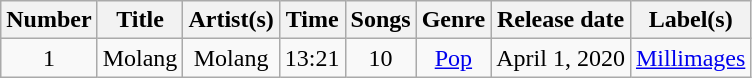<table class="wikitable sortable" style="text-align: center;">
<tr>
<th>Number</th>
<th>Title</th>
<th>Artist(s)</th>
<th>Time</th>
<th>Songs</th>
<th>Genre</th>
<th>Release date</th>
<th>Label(s)</th>
</tr>
<tr>
<td>1</td>
<td>Molang</td>
<td>Molang</td>
<td>13:21</td>
<td>10</td>
<td><a href='#'>Pop</a></td>
<td>April 1, 2020</td>
<td><a href='#'>Millimages</a></td>
</tr>
</table>
